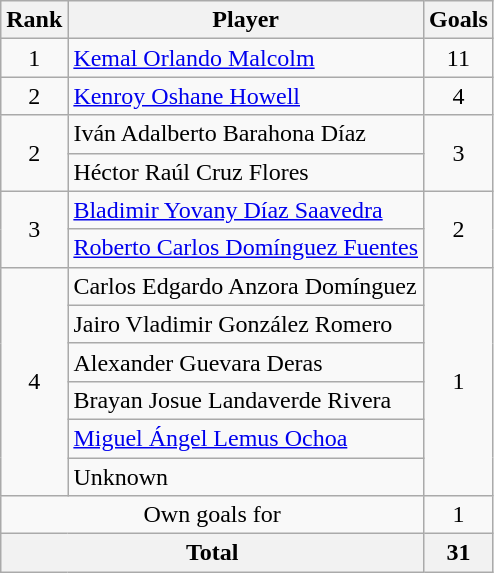<table class="wikitable" style="text-align:center;">
<tr>
<th>Rank</th>
<th>Player</th>
<th>Goals</th>
</tr>
<tr>
<td>1</td>
<td align="left"> <a href='#'>Kemal Orlando Malcolm</a></td>
<td>11</td>
</tr>
<tr>
<td>2</td>
<td align="left"> <a href='#'>Kenroy Oshane Howell</a></td>
<td>4</td>
</tr>
<tr>
<td rowspan="2">2</td>
<td align="left"> Iván Adalberto Barahona Díaz</td>
<td rowspan="2">3</td>
</tr>
<tr>
<td align="left"> Héctor Raúl Cruz Flores</td>
</tr>
<tr>
<td rowspan="2">3</td>
<td align="left"> <a href='#'>Bladimir Yovany Díaz Saavedra</a></td>
<td rowspan="2">2</td>
</tr>
<tr>
<td align="left"> <a href='#'>Roberto Carlos Domínguez Fuentes</a></td>
</tr>
<tr>
<td rowspan="6">4</td>
<td align="left"> Carlos Edgardo Anzora Domínguez</td>
<td rowspan="6">1</td>
</tr>
<tr>
<td align="left"> Jairo Vladimir González Romero</td>
</tr>
<tr>
<td align="left"> Alexander Guevara Deras</td>
</tr>
<tr>
<td align="left"> Brayan Josue Landaverde Rivera</td>
</tr>
<tr>
<td align="left"> <a href='#'>Miguel Ángel Lemus Ochoa</a></td>
</tr>
<tr>
<td align="left">Unknown</td>
</tr>
<tr>
<td colspan="2">Own goals for</td>
<td>1</td>
</tr>
<tr>
<th colspan="2">Total</th>
<th>31</th>
</tr>
</table>
